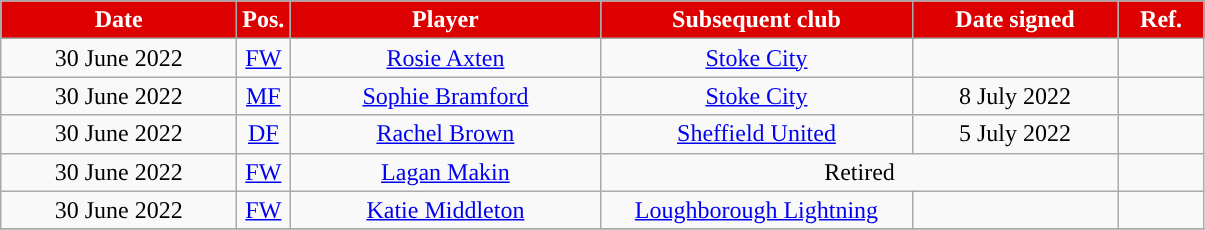<table class="wikitable" style="text-align:center;">
<tr>
<th style="background:#DD0000; color:#FFFFFF; width:150px;">Date</th>
<th style="background:#DD0000; color:#FFFFFF; width:20px;">Pos.</th>
<th style="background:#DD0000; color:#FFFFFF; width:200px;">Player</th>
<th style="background:#DD0000; color:#FFFFFF; width:200px;">Subsequent club</th>
<th style="background:#DD0000; color:#FFFFFF; width:130px;">Date signed</th>
<th style="background:#DD0000; color:#FFFFFF; width:50px;">Ref.</th>
</tr>
<tr>
<td>30 June 2022</td>
<td><a href='#'>FW</a></td>
<td><a href='#'>Rosie Axten</a></td>
<td><a href='#'>Stoke City</a></td>
<td></td>
<td></td>
</tr>
<tr>
<td>30 June 2022</td>
<td><a href='#'>MF</a></td>
<td><a href='#'>Sophie Bramford</a></td>
<td><a href='#'>Stoke City</a></td>
<td>8 July 2022</td>
<td></td>
</tr>
<tr>
<td>30 June 2022</td>
<td><a href='#'>DF</a></td>
<td><a href='#'>Rachel Brown</a></td>
<td><a href='#'>Sheffield United</a></td>
<td>5 July 2022</td>
<td></td>
</tr>
<tr>
<td>30 June 2022</td>
<td><a href='#'>FW</a></td>
<td><a href='#'>Lagan Makin</a></td>
<td colspan="2" align=center>Retired</td>
<td></td>
</tr>
<tr>
<td>30 June 2022</td>
<td><a href='#'>FW</a></td>
<td><a href='#'>Katie Middleton</a></td>
<td><a href='#'>Loughborough Lightning</a></td>
<td></td>
<td></td>
</tr>
<tr>
</tr>
</table>
